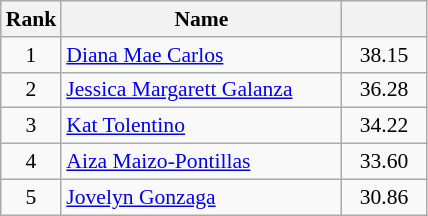<table class="wikitable" style="font-size:90%">
<tr>
<th width=30>Rank</th>
<th width=180>Name</th>
<th width=50></th>
</tr>
<tr>
<td align=center>1</td>
<td><a href='#'>Diana Mae Carlos</a></td>
<td align=center>38.15</td>
</tr>
<tr>
<td align=center>2</td>
<td><a href='#'>Jessica Margarett Galanza</a></td>
<td align=center>36.28</td>
</tr>
<tr>
<td align=center>3</td>
<td><a href='#'>Kat Tolentino</a></td>
<td align=center>34.22</td>
</tr>
<tr>
<td align=center>4</td>
<td><a href='#'>Aiza Maizo-Pontillas</a></td>
<td align=center>33.60</td>
</tr>
<tr>
<td align=center>5</td>
<td><a href='#'>Jovelyn Gonzaga</a></td>
<td align=center>30.86</td>
</tr>
</table>
